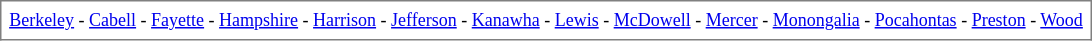<table border="1" cellspacing="0" cellpadding="5" rules="all" style="margin:1em auto; border-collapse:collapse; font-size:75%">
<tr>
<td><a href='#'>Berkeley</a> - <a href='#'>Cabell</a> - <a href='#'>Fayette</a> - <a href='#'>Hampshire</a> - <a href='#'>Harrison</a> - <a href='#'>Jefferson</a> - <a href='#'>Kanawha</a> - <a href='#'>Lewis</a> - <a href='#'>McDowell</a> - <a href='#'>Mercer</a> - <a href='#'>Monongalia</a> - <a href='#'>Pocahontas</a> - <a href='#'>Preston</a> - <a href='#'>Wood</a></td>
</tr>
</table>
